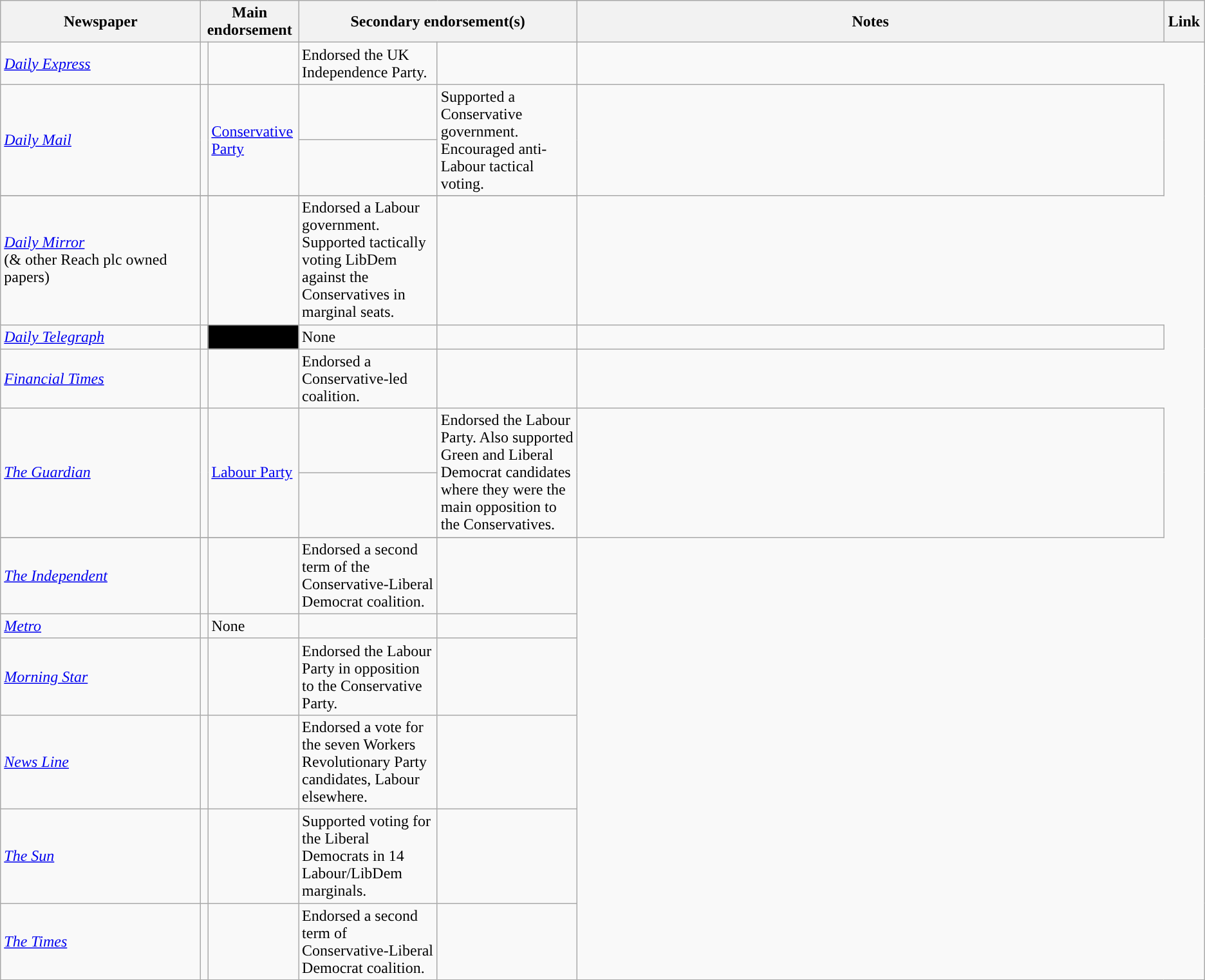<table class="wikitable">
<tr>
<th style="width:200px;">Newspaper</th>
<th colspan=2>Main endorsement</th>
<th colspan=2>Secondary endorsement(s)</th>
<th style="width:600px;">Notes</th>
<th style="width:35px;">Link</th>
</tr>
<tr>
<td><em><a href='#'>Daily Express</a></em></td>
<td></td>
<td></td>
<td>Endorsed the UK Independence Party.</td>
<td></td>
</tr>
<tr>
<td rowspan="2"><em><a href='#'>Daily Mail</a></em></td>
<td rowspan="2" style="background-color: "></td>
<td rowspan="2"><a href='#'>Conservative Party</a></td>
<td></td>
<td rowspan="2">Supported a Conservative government. Encouraged anti-Labour tactical voting.</td>
<td rowspan="2"></td>
</tr>
<tr>
<td></td>
</tr>
<tr>
</tr>
<tr>
<td><em><a href='#'>Daily Mirror</a></em><br>(& other Reach plc owned papers)</td>
<td></td>
<td></td>
<td>Endorsed a Labour government. Supported tactically voting LibDem against the Conservatives in marginal seats.</td>
<td> </td>
</tr>
<tr>
<td><em><a href='#'>Daily Telegraph</a></em></td>
<td></td>
<td style="background-color:black"></td>
<td>None</td>
<td></td>
<td></td>
</tr>
<tr>
<td><em><a href='#'>Financial Times</a></em></td>
<td></td>
<td></td>
<td>Endorsed a Conservative-led coalition.</td>
<td></td>
</tr>
<tr>
<td rowspan="2"><em><a href='#'>The Guardian</a></em></td>
<td rowspan="2" style="background-color: "></td>
<td rowspan="2"><a href='#'>Labour Party</a></td>
<td></td>
<td rowspan="2">Endorsed the Labour Party. Also supported Green and Liberal Democrat candidates where they were the main opposition to the Conservatives.</td>
<td rowspan="2"></td>
</tr>
<tr>
<td></td>
</tr>
<tr>
</tr>
<tr>
<td><em><a href='#'>The Independent</a></em></td>
<td></td>
<td></td>
<td>Endorsed a second term of the Conservative-Liberal Democrat coalition.</td>
<td> </td>
</tr>
<tr>
<td><em><a href='#'>Metro</a></em></td>
<td></td>
<td>None</td>
<td></td>
<td></td>
</tr>
<tr>
<td><em><a href='#'>Morning Star</a></em></td>
<td></td>
<td></td>
<td>Endorsed the Labour Party in opposition to the Conservative Party.</td>
<td></td>
</tr>
<tr>
<td><em><a href='#'>News Line</a></em></td>
<td></td>
<td></td>
<td>Endorsed a vote for the seven Workers Revolutionary Party candidates, Labour elsewhere.</td>
<td></td>
</tr>
<tr>
<td><em><a href='#'>The Sun</a></em></td>
<td></td>
<td></td>
<td>Supported voting for the Liberal Democrats in 14 Labour/LibDem marginals.</td>
<td></td>
</tr>
<tr>
<td><em><a href='#'>The Times</a></em></td>
<td></td>
<td></td>
<td>Endorsed a second term of Conservative-Liberal Democrat coalition.</td>
<td></td>
</tr>
</table>
